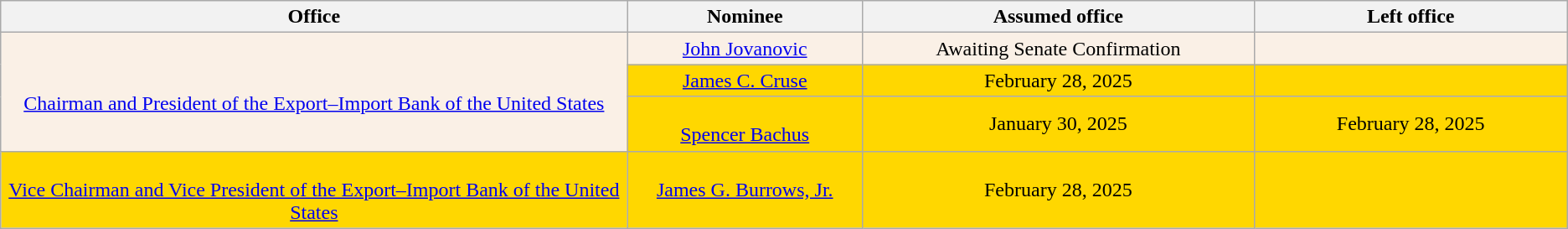<table class="wikitable sortable" style="text-align:center">
<tr>
<th style="width:40%;">Office</th>
<th style="width:15%;">Nominee</th>
<th style="width:25%;" data-sort- type="date">Assumed office</th>
<th style="width:20%;" data-sort- type="date">Left office</th>
</tr>
<tr style="background:linen">
<td rowspan="3"><br><a href='#'>Chairman and President of the Export–Import Bank of the United States</a></td>
<td><a href='#'>John Jovanovic</a></td>
<td>Awaiting Senate Confirmation</td>
<td></td>
</tr>
<tr style="background:gold">
<td><a href='#'>James C. Cruse</a></td>
<td>February 28, 2025</td>
<td></td>
</tr>
<tr style="background:gold">
<td><br><a href='#'>Spencer Bachus</a></td>
<td>January 30, 2025</td>
<td>February 28, 2025</td>
</tr>
<tr style="background:gold">
<td><br><a href='#'>Vice Chairman and Vice President of the Export–Import Bank of the United States</a></td>
<td><a href='#'>James G. Burrows, Jr.</a></td>
<td>February 28, 2025</td>
<td></td>
</tr>
</table>
